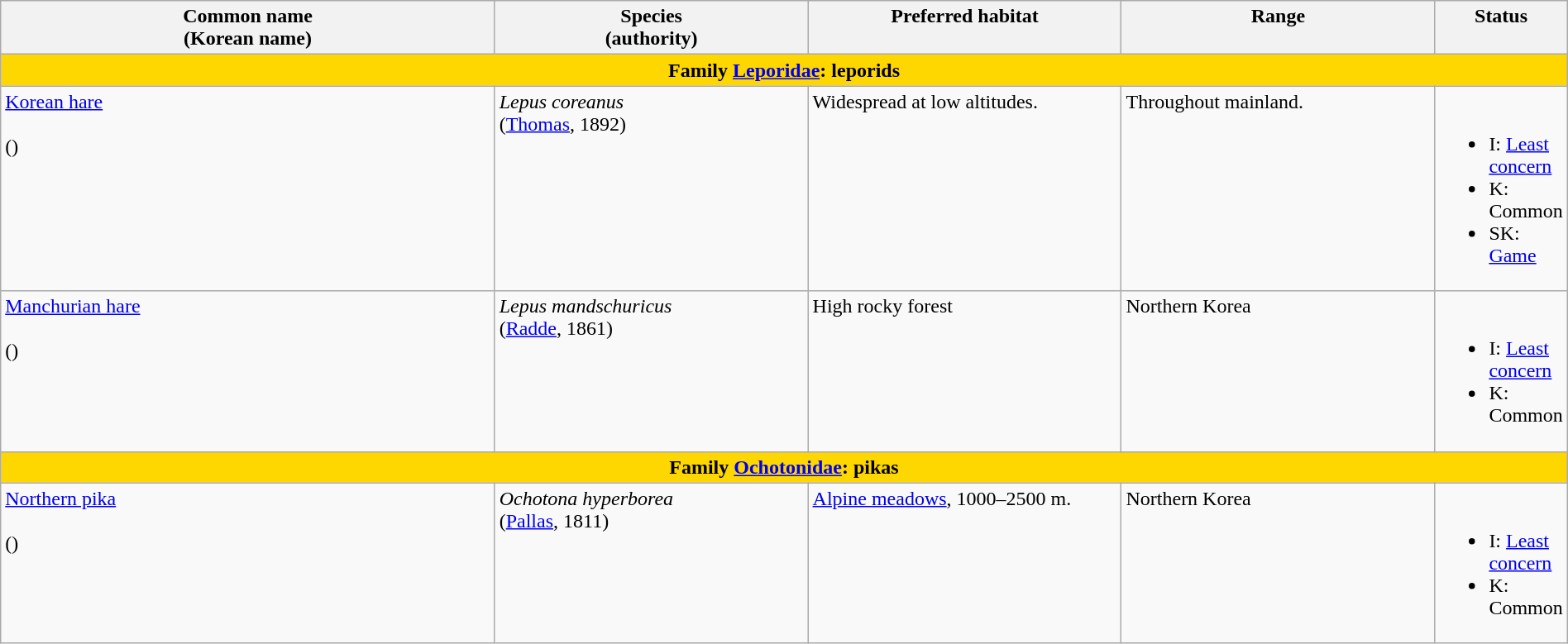<table width=100% class="wikitable" style="text-align:left;">
<tr valign="top">
<th>Common name<br>(Korean name)</th>
<th width="20%">Species<br>(authority)</th>
<th width="20%">Preferred habitat</th>
<th width="20%">Range</th>
<th width="15em">Status</th>
</tr>
<tr>
<td style="text-align:center;background:gold;" colspan=5><strong>Family <a href='#'>Leporidae</a>: leporids</strong></td>
</tr>
<tr valign="top">
<td><a href='#'>Korean hare</a><br><br>()</td>
<td><em>Lepus coreanus</em><br>(<a href='#'>Thomas</a>, 1892)</td>
<td>Widespread at low altitudes.</td>
<td>Throughout mainland.</td>
<td><br><ul><li>I: <a href='#'>Least concern</a></li><li>K: Common</li><li>SK: <a href='#'>Game</a></li></ul></td>
</tr>
<tr valign="top">
<td><a href='#'>Manchurian hare</a><br><br>()</td>
<td><em>Lepus mandschuricus</em><br>(<a href='#'>Radde</a>, 1861)</td>
<td>High rocky forest</td>
<td>Northern Korea</td>
<td><br><ul><li>I: <a href='#'>Least concern</a></li><li>K: Common</li></ul></td>
</tr>
<tr>
<td style="text-align:center;background:gold;" colspan=5><strong>Family <a href='#'>Ochotonidae</a>: pikas</strong></td>
</tr>
<tr valign="top">
<td><a href='#'>Northern pika</a><br>
<br>()</td>
<td><em>Ochotona hyperborea</em><br>(<a href='#'>Pallas</a>, 1811)</td>
<td><a href='#'>Alpine meadows</a>, 1000–2500 m.</td>
<td>Northern Korea</td>
<td><br><ul><li>I: <a href='#'>Least concern</a></li><li>K: Common</li></ul></td>
</tr>
</table>
